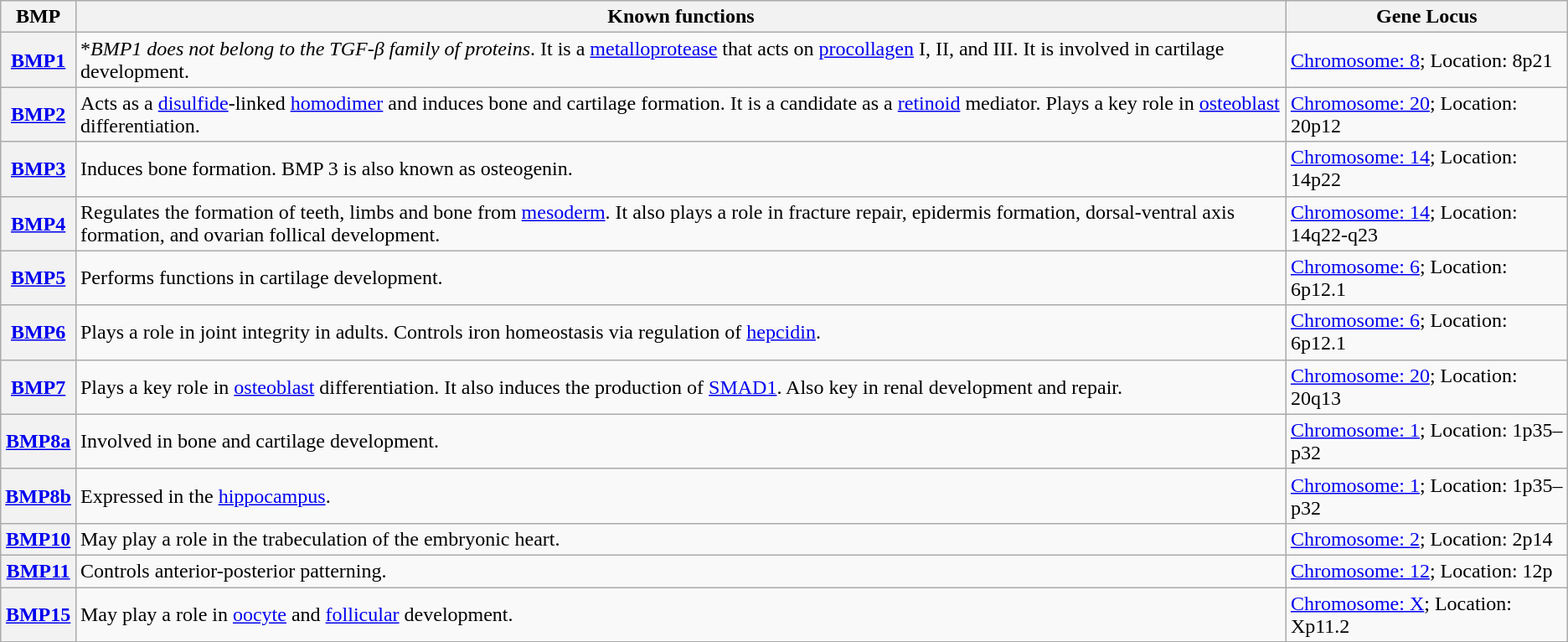<table class="wikitable">
<tr>
<th>BMP</th>
<th>Known functions</th>
<th>Gene Locus</th>
</tr>
<tr>
<th><a href='#'>BMP1</a></th>
<td>*<em>BMP1 does not belong to the TGF-β family of proteins</em>. It is a <a href='#'>metalloprotease</a> that acts on <a href='#'>procollagen</a> I, II, and III. It is involved in cartilage development.</td>
<td><a href='#'>Chromosome: 8</a>; Location: 8p21</td>
</tr>
<tr>
<th><a href='#'>BMP2</a></th>
<td>Acts as a <a href='#'>disulfide</a>-linked <a href='#'>homodimer</a> and induces bone and cartilage formation. It is a candidate as a <a href='#'>retinoid</a> mediator. Plays a key role in <a href='#'>osteoblast</a> differentiation.</td>
<td><a href='#'>Chromosome: 20</a>; Location: 20p12</td>
</tr>
<tr>
<th><a href='#'>BMP3</a></th>
<td>Induces bone formation.  BMP 3 is also known as osteogenin.</td>
<td><a href='#'>Chromosome: 14</a>; Location: 14p22</td>
</tr>
<tr>
<th><a href='#'>BMP4</a></th>
<td>Regulates the formation of teeth, limbs and bone from <a href='#'>mesoderm</a>. It also plays a role in fracture repair, epidermis formation, dorsal-ventral axis formation, and ovarian follical development.</td>
<td><a href='#'>Chromosome: 14</a>; Location: 14q22-q23</td>
</tr>
<tr>
<th><a href='#'>BMP5</a></th>
<td>Performs functions in cartilage development.</td>
<td><a href='#'>Chromosome: 6</a>; Location: 6p12.1</td>
</tr>
<tr>
<th><a href='#'>BMP6</a></th>
<td>Plays a role in joint integrity in adults. Controls iron homeostasis via regulation of <a href='#'>hepcidin</a>.</td>
<td><a href='#'>Chromosome: 6</a>; Location: 6p12.1</td>
</tr>
<tr>
<th><a href='#'>BMP7</a></th>
<td>Plays a key role in <a href='#'>osteoblast</a> differentiation. It also induces the production of <a href='#'>SMAD1</a>. Also key in renal development and repair.</td>
<td><a href='#'>Chromosome: 20</a>; Location: 20q13</td>
</tr>
<tr>
<th><a href='#'>BMP8a</a></th>
<td>Involved in bone and cartilage development.</td>
<td><a href='#'>Chromosome: 1</a>; Location: 1p35–p32</td>
</tr>
<tr>
<th><a href='#'>BMP8b</a></th>
<td>Expressed in the <a href='#'>hippocampus</a>.</td>
<td><a href='#'>Chromosome: 1</a>; Location: 1p35–p32</td>
</tr>
<tr>
<th><a href='#'>BMP10</a></th>
<td>May play a role in the trabeculation of the embryonic heart.</td>
<td><a href='#'>Chromosome: 2</a>; Location: 2p14</td>
</tr>
<tr>
<th><a href='#'>BMP11</a></th>
<td>Controls anterior-posterior patterning.</td>
<td><a href='#'>Chromosome: 12</a>; Location: 12p</td>
</tr>
<tr>
<th><a href='#'>BMP15</a></th>
<td>May play a role in <a href='#'>oocyte</a> and <a href='#'>follicular</a> development.</td>
<td><a href='#'>Chromosome: X</a>; Location: Xp11.2</td>
</tr>
<tr>
</tr>
</table>
